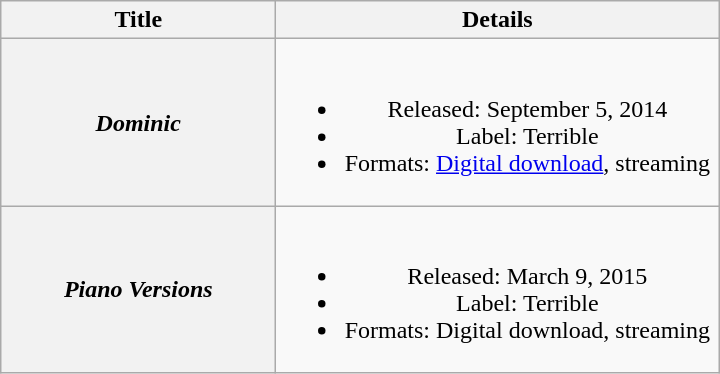<table class="wikitable plainrowheaders" style="text-align:center;">
<tr>
<th scope="col" style="width:11em;">Title</th>
<th scope="col" style="width:18em;">Details</th>
</tr>
<tr>
<th scope="row"><em>Dominic</em> </th>
<td><br><ul><li>Released: September 5, 2014</li><li>Label: Terrible</li><li>Formats: <a href='#'>Digital download</a>, streaming</li></ul></td>
</tr>
<tr>
<th scope="row"><em>Piano Versions</em> </th>
<td><br><ul><li>Released: March 9, 2015</li><li>Label: Terrible</li><li>Formats: Digital download, streaming</li></ul></td>
</tr>
</table>
